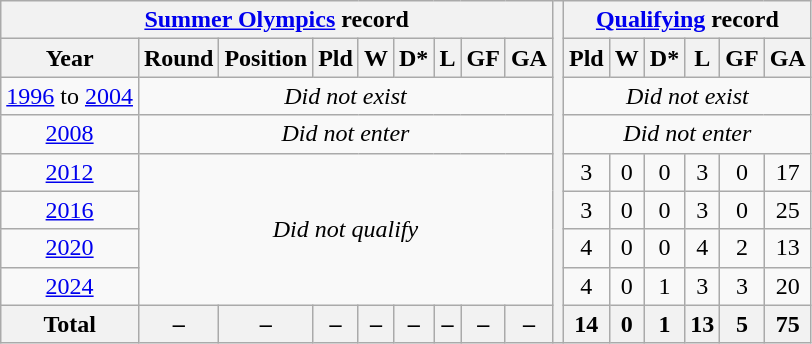<table class="wikitable" style="text-align: center;">
<tr>
<th colspan=9><a href='#'>Summer Olympics</a> record</th>
<th rowspan=11></th>
<th colspan=6><a href='#'>Qualifying</a> record</th>
</tr>
<tr>
<th>Year</th>
<th>Round</th>
<th>Position</th>
<th>Pld</th>
<th>W</th>
<th>D*</th>
<th>L</th>
<th>GF</th>
<th>GA</th>
<th>Pld</th>
<th>W</th>
<th>D*</th>
<th>L</th>
<th>GF</th>
<th>GA</th>
</tr>
<tr>
<td> <a href='#'>1996</a> to  <a href='#'>2004</a></td>
<td colspan=8><em>Did not exist</em></td>
<td colspan=6><em>Did not exist</em></td>
</tr>
<tr>
<td> <a href='#'>2008</a></td>
<td colspan=8><em>Did not enter</em></td>
<td colspan=6><em>Did not enter</em></td>
</tr>
<tr>
<td> <a href='#'>2012</a></td>
<td colspan=8 rowspan=4><em>Did not qualify</em></td>
<td>3</td>
<td>0</td>
<td>0</td>
<td>3</td>
<td>0</td>
<td>17</td>
</tr>
<tr>
<td> <a href='#'>2016</a></td>
<td>3</td>
<td>0</td>
<td>0</td>
<td>3</td>
<td>0</td>
<td>25</td>
</tr>
<tr>
<td> <a href='#'>2020</a></td>
<td>4</td>
<td>0</td>
<td>0</td>
<td>4</td>
<td>2</td>
<td>13</td>
</tr>
<tr>
<td> <a href='#'>2024</a></td>
<td>4</td>
<td>0</td>
<td>1</td>
<td>3</td>
<td>3</td>
<td>20</td>
</tr>
<tr>
<th>Total</th>
<th>–</th>
<th>–</th>
<th>–</th>
<th>–</th>
<th>–</th>
<th>–</th>
<th>–</th>
<th>–</th>
<th>14</th>
<th>0</th>
<th>1</th>
<th>13</th>
<th>5</th>
<th>75</th>
</tr>
</table>
